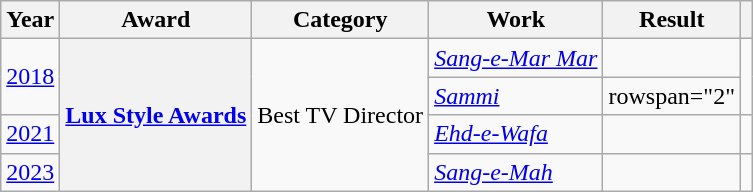<table class="wikitable plainrowheaders">
<tr>
<th>Year</th>
<th>Award</th>
<th>Category</th>
<th>Work</th>
<th scope="col" class="unsortable">Result</th>
<th scope="col" class="unsortable"></th>
</tr>
<tr>
<td rowspan="2"><a href='#'>2018</a></td>
<th scope="row" rowspan="4"><a href='#'>Lux Style Awards</a></th>
<td rowspan="4">Best TV Director</td>
<td><em><a href='#'>Sang-e-Mar Mar</a></em></td>
<td></td>
<td rowspan="2"></td>
</tr>
<tr>
<td><em><a href='#'>Sammi</a></em></td>
<td>rowspan="2" </td>
</tr>
<tr>
<td><a href='#'>2021</a></td>
<td><em><a href='#'>Ehd-e-Wafa</a></em></td>
<td></td>
</tr>
<tr>
<td><a href='#'>2023</a></td>
<td><em><a href='#'>Sang-e-Mah</a></em></td>
<td></td>
<td></td>
</tr>
</table>
